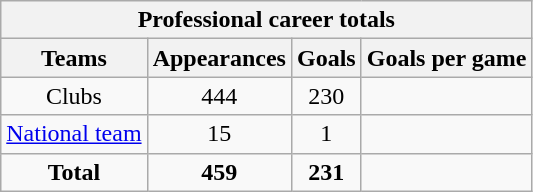<table class="wikitable" style="text-align: center;">
<tr>
<th colspan="4">Professional career totals</th>
</tr>
<tr>
<th>Teams</th>
<th>Appearances</th>
<th>Goals</th>
<th>Goals per game</th>
</tr>
<tr>
<td>Clubs</td>
<td>444</td>
<td>230</td>
<td align=center></td>
</tr>
<tr>
<td><a href='#'>National team</a></td>
<td>15</td>
<td>1</td>
<td align=center></td>
</tr>
<tr>
<td><strong>Total</strong></td>
<td><strong>459</strong></td>
<td><strong>231</strong></td>
<td align=center><strong></td>
</tr>
</table>
